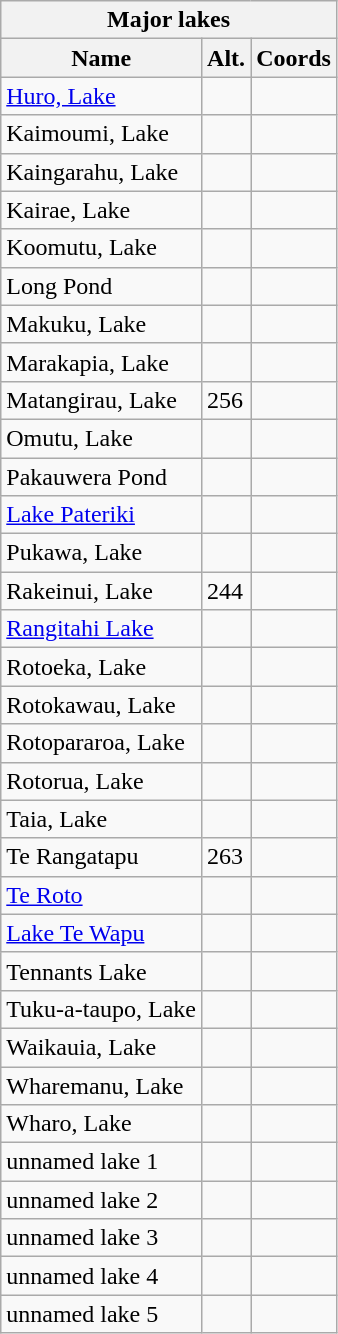<table class="wikitable">
<tr>
<th colspan=3>Major lakes</th>
</tr>
<tr>
<th>Name</th>
<th>Alt.</th>
<th>Coords</th>
</tr>
<tr>
<td><a href='#'>Huro, Lake</a></td>
<td></td>
<td></td>
</tr>
<tr>
<td>Kaimoumi, Lake</td>
<td></td>
<td></td>
</tr>
<tr>
<td>Kaingarahu, Lake</td>
<td></td>
<td></td>
</tr>
<tr>
<td>Kairae, Lake</td>
<td></td>
<td></td>
</tr>
<tr>
<td>Koomutu, Lake</td>
<td></td>
<td></td>
</tr>
<tr>
<td>Long Pond</td>
<td></td>
<td></td>
</tr>
<tr>
<td>Makuku, Lake</td>
<td></td>
<td></td>
</tr>
<tr>
<td>Marakapia, Lake</td>
<td></td>
<td></td>
</tr>
<tr>
<td>Matangirau, Lake</td>
<td>256</td>
<td></td>
</tr>
<tr>
<td>Omutu, Lake</td>
<td></td>
<td></td>
</tr>
<tr>
<td>Pakauwera Pond</td>
<td></td>
<td></td>
</tr>
<tr>
<td><a href='#'>Lake Pateriki</a></td>
<td></td>
<td></td>
</tr>
<tr>
<td>Pukawa, Lake</td>
<td></td>
<td></td>
</tr>
<tr>
<td>Rakeinui, Lake</td>
<td>244</td>
<td></td>
</tr>
<tr>
<td><a href='#'>Rangitahi Lake</a></td>
<td></td>
<td></td>
</tr>
<tr>
<td>Rotoeka, Lake</td>
<td></td>
<td></td>
</tr>
<tr>
<td>Rotokawau, Lake</td>
<td></td>
<td></td>
</tr>
<tr>
<td>Rotopararoa, Lake</td>
<td></td>
<td></td>
</tr>
<tr>
<td>Rotorua, Lake</td>
<td></td>
<td></td>
</tr>
<tr>
<td>Taia, Lake</td>
<td></td>
<td></td>
</tr>
<tr>
<td>Te Rangatapu</td>
<td>263</td>
<td></td>
</tr>
<tr>
<td><a href='#'>Te Roto</a></td>
<td></td>
<td></td>
</tr>
<tr>
<td><a href='#'>Lake Te Wapu</a></td>
<td></td>
<td></td>
</tr>
<tr>
<td>Tennants Lake</td>
<td></td>
<td></td>
</tr>
<tr>
<td>Tuku-a-taupo, Lake</td>
<td></td>
<td></td>
</tr>
<tr>
<td>Waikauia, Lake</td>
<td></td>
<td></td>
</tr>
<tr>
<td>Wharemanu, Lake</td>
<td></td>
<td></td>
</tr>
<tr>
<td>Wharo, Lake</td>
<td></td>
<td></td>
</tr>
<tr>
<td>unnamed lake 1</td>
<td></td>
<td></td>
</tr>
<tr>
<td>unnamed lake 2</td>
<td></td>
<td></td>
</tr>
<tr>
<td>unnamed lake 3</td>
<td></td>
<td></td>
</tr>
<tr>
<td>unnamed lake 4</td>
<td></td>
<td></td>
</tr>
<tr>
<td>unnamed lake 5</td>
<td></td>
<td></td>
</tr>
</table>
